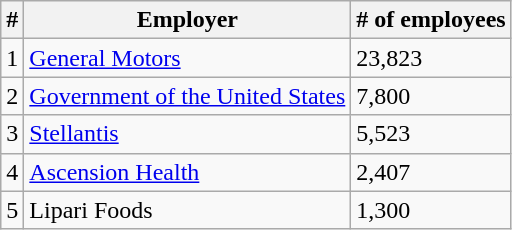<table class="wikitable">
<tr>
<th>#</th>
<th>Employer</th>
<th># of employees</th>
</tr>
<tr>
<td>1</td>
<td><a href='#'>General Motors</a></td>
<td>23,823</td>
</tr>
<tr>
<td>2</td>
<td><a href='#'>Government of the United States</a></td>
<td>7,800</td>
</tr>
<tr>
<td>3</td>
<td><a href='#'>Stellantis</a></td>
<td>5,523</td>
</tr>
<tr>
<td>4</td>
<td><a href='#'>Ascension Health</a></td>
<td>2,407</td>
</tr>
<tr>
<td>5</td>
<td>Lipari Foods</td>
<td>1,300</td>
</tr>
</table>
